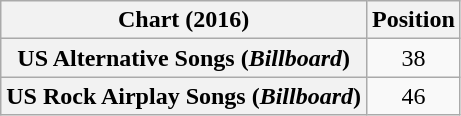<table class="wikitable sortable plainrowheaders" style="text-align:center">
<tr>
<th scope="col">Chart (2016)</th>
<th scope="col">Position</th>
</tr>
<tr>
<th scope="row">US Alternative Songs (<em>Billboard</em>)</th>
<td>38</td>
</tr>
<tr>
<th scope="row">US Rock Airplay Songs (<em>Billboard</em>)</th>
<td>46</td>
</tr>
</table>
